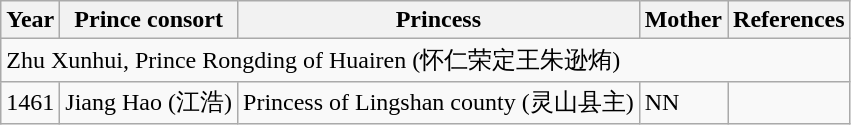<table class="wikitable">
<tr>
<th>Year</th>
<th>Prince consort</th>
<th>Princess</th>
<th>Mother</th>
<th>References</th>
</tr>
<tr>
<td colspan="5">Zhu Xunhui, Prince Rongding of Huairen (怀仁荣定王朱逊烠)</td>
</tr>
<tr>
<td>1461</td>
<td>Jiang Hao (江浩)</td>
<td>Princess of Lingshan county (灵山县主)</td>
<td>NN</td>
<td></td>
</tr>
</table>
